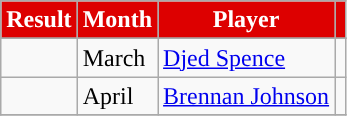<table class="wikitable" style="text-align:left">
<tr>
<th style="background:#DD0000; color:#FFFFFF;">Result</th>
<th style="background:#DD0000; color:#FFFFFF;">Month</th>
<th style="background:#DD0000;color:#FFFFFF;">Player</th>
<th style="background:#DD0000; color:#FFFFFF;"></th>
</tr>
<tr>
</tr>
<tr>
<td></td>
<td>March</td>
<td> <a href='#'>Djed Spence</a></td>
<td></td>
</tr>
<tr>
<td></td>
<td>April</td>
<td> <a href='#'>Brennan Johnson</a></td>
<td></td>
</tr>
<tr>
</tr>
</table>
